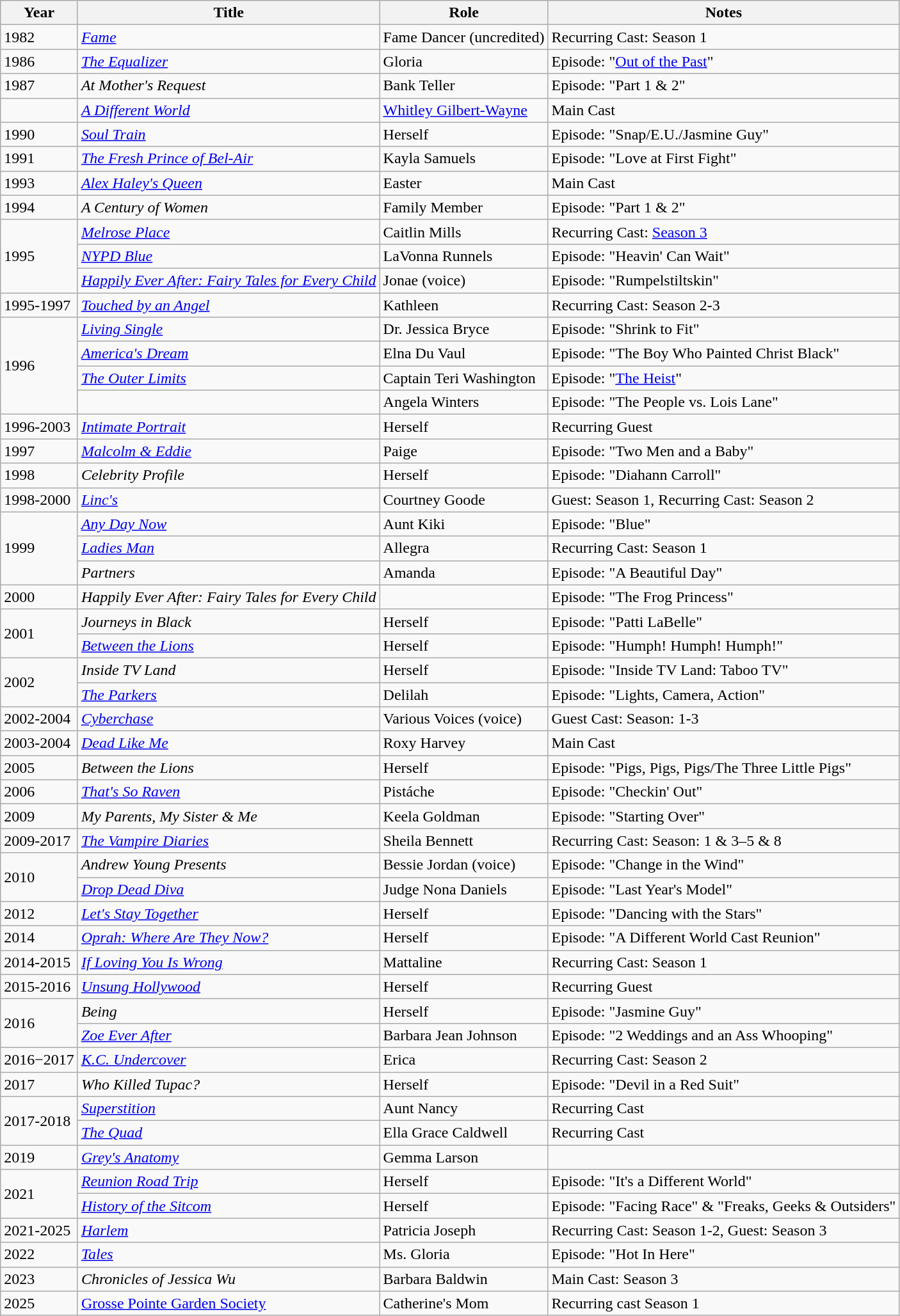<table class="wikitable plainrowheaders sortable" style="margin-right: 0;">
<tr>
<th>Year</th>
<th>Title</th>
<th>Role</th>
<th>Notes</th>
</tr>
<tr>
<td>1982</td>
<td><em><a href='#'>Fame</a></em></td>
<td>Fame Dancer (uncredited)</td>
<td>Recurring Cast: Season 1</td>
</tr>
<tr>
<td>1986</td>
<td><em><a href='#'>The Equalizer</a></em></td>
<td>Gloria</td>
<td>Episode: "<a href='#'>Out of the Past</a>"</td>
</tr>
<tr>
<td>1987</td>
<td><em>At Mother's Request</em></td>
<td>Bank Teller</td>
<td>Episode: "Part 1 & 2"</td>
</tr>
<tr>
<td></td>
<td><em><a href='#'>A Different World</a></em></td>
<td><a href='#'>Whitley Gilbert-Wayne</a></td>
<td>Main Cast</td>
</tr>
<tr>
<td>1990</td>
<td><em><a href='#'>Soul Train</a></em></td>
<td>Herself</td>
<td>Episode: "Snap/E.U./Jasmine Guy"</td>
</tr>
<tr>
<td>1991</td>
<td><em><a href='#'>The Fresh Prince of Bel-Air</a></em></td>
<td>Kayla Samuels</td>
<td>Episode: "Love at First Fight"</td>
</tr>
<tr>
<td>1993</td>
<td><em><a href='#'>Alex Haley's Queen</a></em></td>
<td>Easter</td>
<td>Main Cast</td>
</tr>
<tr>
<td>1994</td>
<td><em>A Century of Women</em></td>
<td>Family Member</td>
<td>Episode: "Part 1 & 2"</td>
</tr>
<tr>
<td rowspan=3>1995</td>
<td><em><a href='#'>Melrose Place</a></em></td>
<td>Caitlin Mills</td>
<td>Recurring Cast: <a href='#'>Season 3</a></td>
</tr>
<tr>
<td><em><a href='#'>NYPD Blue</a></em></td>
<td>LaVonna Runnels</td>
<td>Episode: "Heavin' Can Wait"</td>
</tr>
<tr>
<td><em><a href='#'>Happily Ever After: Fairy Tales for Every Child</a></em></td>
<td>Jonae (voice)</td>
<td>Episode: "Rumpelstiltskin"</td>
</tr>
<tr>
<td>1995-1997</td>
<td><em><a href='#'>Touched by an Angel</a></em></td>
<td>Kathleen</td>
<td>Recurring Cast: Season 2-3</td>
</tr>
<tr>
<td rowspan=4>1996</td>
<td><em><a href='#'>Living Single</a></em></td>
<td>Dr. Jessica Bryce</td>
<td>Episode: "Shrink to Fit"</td>
</tr>
<tr>
<td><em><a href='#'>America's Dream</a></em></td>
<td>Elna Du Vaul</td>
<td>Episode: "The Boy Who Painted Christ Black"</td>
</tr>
<tr>
<td><em><a href='#'>The Outer Limits</a></em></td>
<td>Captain Teri Washington</td>
<td>Episode: "<a href='#'>The Heist</a>"</td>
</tr>
<tr>
<td></td>
<td>Angela Winters</td>
<td>Episode: "The People vs. Lois Lane"</td>
</tr>
<tr>
<td>1996-2003</td>
<td><em><a href='#'>Intimate Portrait</a></em></td>
<td>Herself</td>
<td>Recurring Guest</td>
</tr>
<tr>
<td>1997</td>
<td><em><a href='#'>Malcolm & Eddie</a></em></td>
<td>Paige</td>
<td>Episode: "Two Men and a Baby"</td>
</tr>
<tr>
<td>1998</td>
<td><em>Celebrity Profile</em></td>
<td>Herself</td>
<td>Episode: "Diahann Carroll"</td>
</tr>
<tr>
<td>1998-2000</td>
<td><em><a href='#'>Linc's</a></em></td>
<td>Courtney Goode</td>
<td>Guest: Season 1, Recurring Cast: Season 2</td>
</tr>
<tr>
<td rowspan=3>1999</td>
<td><em><a href='#'>Any Day Now</a></em></td>
<td>Aunt Kiki</td>
<td>Episode: "Blue"</td>
</tr>
<tr>
<td><em><a href='#'>Ladies Man</a></em></td>
<td>Allegra</td>
<td>Recurring Cast: Season 1</td>
</tr>
<tr>
<td><em>Partners</em></td>
<td>Amanda</td>
<td>Episode: "A Beautiful Day"</td>
</tr>
<tr>
<td>2000</td>
<td><em>Happily Ever After: Fairy Tales for Every Child</em></td>
<td></td>
<td>Episode: "The Frog Princess"</td>
</tr>
<tr>
<td rowspan=2>2001</td>
<td><em>Journeys in Black</em></td>
<td>Herself</td>
<td>Episode: "Patti LaBelle"</td>
</tr>
<tr>
<td><em><a href='#'>Between the Lions</a></em></td>
<td>Herself</td>
<td>Episode: "Humph! Humph! Humph!"</td>
</tr>
<tr>
<td rowspan=2>2002</td>
<td><em>Inside TV Land</em></td>
<td>Herself</td>
<td>Episode: "Inside TV Land: Taboo TV"</td>
</tr>
<tr>
<td><em><a href='#'>The Parkers</a></em></td>
<td>Delilah</td>
<td>Episode: "Lights, Camera, Action"</td>
</tr>
<tr>
<td>2002-2004</td>
<td><em><a href='#'>Cyberchase</a></em></td>
<td>Various Voices (voice)</td>
<td>Guest Cast: Season: 1-3</td>
</tr>
<tr>
<td>2003-2004</td>
<td><em><a href='#'>Dead Like Me</a></em></td>
<td>Roxy Harvey</td>
<td>Main Cast</td>
</tr>
<tr>
<td>2005</td>
<td><em>Between the Lions</em></td>
<td>Herself</td>
<td>Episode: "Pigs, Pigs, Pigs/The Three Little Pigs"</td>
</tr>
<tr>
<td>2006</td>
<td><em><a href='#'>That's So Raven</a></em></td>
<td>Pistáche</td>
<td>Episode: "Checkin' Out"</td>
</tr>
<tr>
<td>2009</td>
<td><em>My Parents, My Sister & Me</em></td>
<td>Keela Goldman</td>
<td>Episode: "Starting Over"</td>
</tr>
<tr>
<td>2009-2017</td>
<td><em><a href='#'>The Vampire Diaries</a></em></td>
<td>Sheila Bennett</td>
<td>Recurring Cast: Season: 1 & 3–5 & 8</td>
</tr>
<tr>
<td rowspan=2>2010</td>
<td><em>Andrew Young Presents</em></td>
<td>Bessie Jordan (voice)</td>
<td>Episode: "Change in the Wind"</td>
</tr>
<tr>
<td><em><a href='#'>Drop Dead Diva</a></em></td>
<td>Judge Nona Daniels</td>
<td>Episode: "Last Year's Model"</td>
</tr>
<tr>
<td>2012</td>
<td><em><a href='#'>Let's Stay Together</a></em></td>
<td>Herself</td>
<td>Episode: "Dancing with the Stars"</td>
</tr>
<tr>
<td>2014</td>
<td><em><a href='#'>Oprah: Where Are They Now?</a></em></td>
<td>Herself</td>
<td>Episode: "A Different World Cast Reunion"</td>
</tr>
<tr>
<td>2014-2015</td>
<td><em><a href='#'>If Loving You Is Wrong</a></em></td>
<td>Mattaline</td>
<td>Recurring Cast: Season 1</td>
</tr>
<tr>
<td>2015-2016</td>
<td><em><a href='#'>Unsung Hollywood</a></em></td>
<td>Herself</td>
<td>Recurring Guest</td>
</tr>
<tr>
<td rowspan=2>2016</td>
<td><em>Being</em></td>
<td>Herself</td>
<td>Episode: "Jasmine Guy"</td>
</tr>
<tr>
<td><em><a href='#'>Zoe Ever After</a></em></td>
<td>Barbara Jean Johnson</td>
<td>Episode: "2 Weddings and an Ass Whooping"</td>
</tr>
<tr>
<td>2016−2017</td>
<td><em><a href='#'>K.C. Undercover</a></em></td>
<td>Erica</td>
<td>Recurring Cast: Season 2</td>
</tr>
<tr>
<td>2017</td>
<td><em>Who Killed Tupac?</em></td>
<td>Herself</td>
<td>Episode: "Devil in a Red Suit"</td>
</tr>
<tr>
<td rowspan=2>2017-2018</td>
<td><em><a href='#'>Superstition</a></em></td>
<td>Aunt Nancy</td>
<td>Recurring Cast</td>
</tr>
<tr>
<td><em><a href='#'>The Quad</a></em></td>
<td>Ella Grace Caldwell</td>
<td>Recurring Cast</td>
</tr>
<tr>
<td>2019</td>
<td><em><a href='#'>Grey's Anatomy</a></em></td>
<td>Gemma Larson</td>
<td></td>
</tr>
<tr>
<td rowspan=2>2021</td>
<td><em><a href='#'>Reunion Road Trip</a></em></td>
<td>Herself</td>
<td>Episode: "It's a Different World"</td>
</tr>
<tr>
<td><em><a href='#'>History of the Sitcom</a></em></td>
<td>Herself</td>
<td>Episode: "Facing Race" & "Freaks, Geeks & Outsiders"</td>
</tr>
<tr>
<td>2021-2025</td>
<td><em><a href='#'>Harlem</a></em></td>
<td>Patricia Joseph</td>
<td>Recurring Cast: Season 1-2, Guest: Season 3</td>
</tr>
<tr>
<td>2022</td>
<td><em><a href='#'>Tales</a></em></td>
<td>Ms. Gloria</td>
<td>Episode: "Hot In Here"</td>
</tr>
<tr>
<td>2023</td>
<td><em>Chronicles of Jessica Wu</em></td>
<td>Barbara Baldwin</td>
<td>Main Cast: Season 3</td>
</tr>
<tr>
<td>2025</td>
<td><a href='#'>Grosse Pointe Garden Society</a></td>
<td>Catherine's Mom</td>
<td>Recurring cast Season 1</td>
</tr>
</table>
